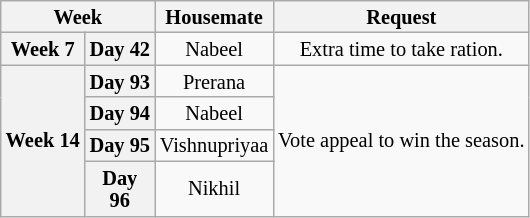<table class="wikitable" style="text-align:center; font-size:85%; line-height:15px;">
<tr>
<th colspan="2">Week</th>
<th>Housemate</th>
<th>Request</th>
</tr>
<tr>
<th>Week 7</th>
<th>Day 42</th>
<td>Nabeel</td>
<td>Extra time to take ration.</td>
</tr>
<tr>
<th rowspan="4">Week 14</th>
<th>Day 93</th>
<td>Prerana</td>
<td rowspan="4">Vote appeal to win the season.</td>
</tr>
<tr>
<th>Day 94</th>
<td>Nabeel</td>
</tr>
<tr>
<th>Day 95</th>
<td>Vishnupriyaa</td>
</tr>
<tr>
<th>Day<br>96</th>
<td>Nikhil</td>
</tr>
</table>
